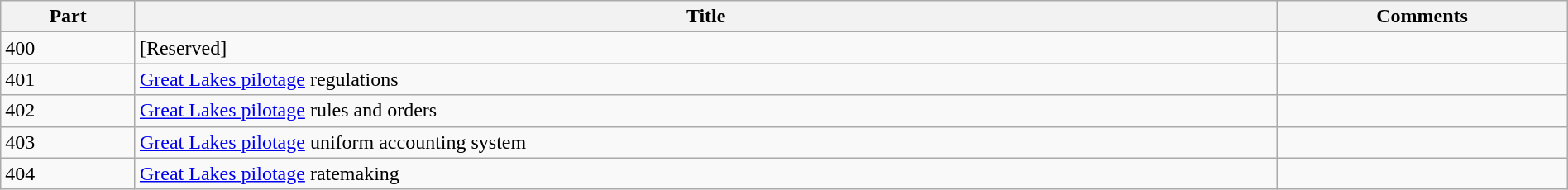<table class="wikitable" width="100%">
<tr>
<th>Part</th>
<th>Title</th>
<th>Comments</th>
</tr>
<tr>
<td>400</td>
<td>[Reserved]</td>
<td></td>
</tr>
<tr>
<td>401</td>
<td><a href='#'>Great Lakes pilotage</a> regulations</td>
<td></td>
</tr>
<tr>
<td>402</td>
<td><a href='#'>Great Lakes pilotage</a> rules and orders</td>
<td></td>
</tr>
<tr>
<td>403</td>
<td><a href='#'>Great Lakes pilotage</a> uniform accounting system</td>
</tr>
<tr>
<td>404</td>
<td><a href='#'>Great Lakes pilotage</a> ratemaking</td>
<td></td>
</tr>
</table>
